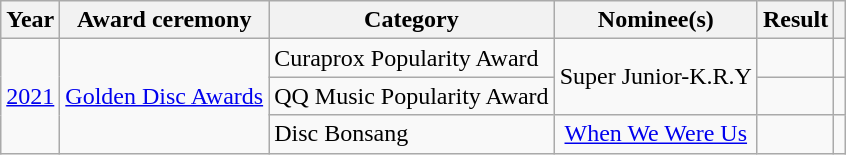<table class="wikitable sortable">
<tr>
<th>Year</th>
<th>Award ceremony</th>
<th>Category</th>
<th>Nominee(s)</th>
<th>Result</th>
<th></th>
</tr>
<tr>
<td rowspan="3"><a href='#'>2021</a></td>
<td rowspan="3"><a href='#'>Golden Disc Awards</a></td>
<td>Curaprox Popularity Award</td>
<td align=center rowspan="2">Super Junior-K.R.Y</td>
<td></td>
<td></td>
</tr>
<tr>
<td>QQ Music Popularity Award</td>
<td></td>
<td></td>
</tr>
<tr>
<td>Disc Bonsang</td>
<td align=center><a href='#'>When We Were Us</a></td>
<td></td>
<td></td>
</tr>
</table>
